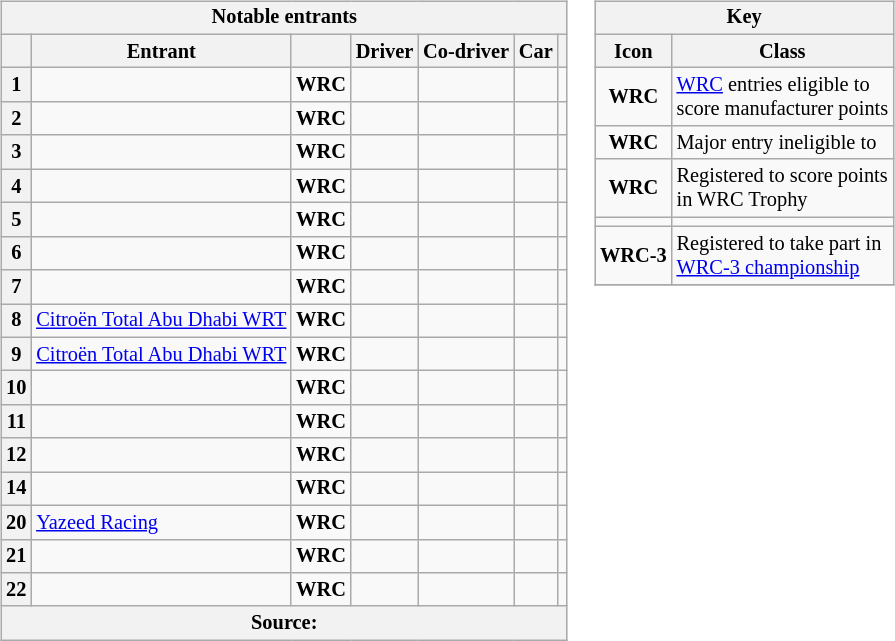<table>
<tr>
<td><br><table class="wikitable plainrowheaders sortable" style="font-size: 85%">
<tr>
<th scope=row colspan="7" style="text-align: center;"><strong>Notable entrants</strong></th>
</tr>
<tr>
<th scope=col></th>
<th scope=col>Entrant</th>
<th scope=col></th>
<th scope=col>Driver</th>
<th scope=col>Co-driver</th>
<th scope=col>Car</th>
<th scope=col></th>
</tr>
<tr>
<th scope=row style="text-align: center;">1</th>
<td></td>
<td align="center"><strong><span>WRC</span></strong></td>
<td></td>
<td></td>
<td></td>
<td align="center"></td>
</tr>
<tr>
<th scope=row style="text-align: center;">2</th>
<td></td>
<td align="center"><strong><span>WRC</span></strong></td>
<td></td>
<td></td>
<td></td>
<td align="center"></td>
</tr>
<tr>
<th scope=row style="text-align: center;">3</th>
<td></td>
<td align="center"><strong><span>WRC</span></strong></td>
<td></td>
<td></td>
<td></td>
<td align="center"></td>
</tr>
<tr>
<th scope=row style="text-align: center;">4</th>
<td></td>
<td align="center"><strong><span>WRC</span></strong></td>
<td></td>
<td></td>
<td></td>
<td align="center"></td>
</tr>
<tr>
<th scope=row style="text-align: center;">5</th>
<td></td>
<td align="center"><strong><span>WRC</span></strong></td>
<td></td>
<td></td>
<td></td>
<td align="center"></td>
</tr>
<tr>
<th scope=row style="text-align: center;">6</th>
<td></td>
<td align="center"><strong><span>WRC</span></strong></td>
<td></td>
<td></td>
<td></td>
<td align="center"></td>
</tr>
<tr>
<th scope=row style="text-align: center;">7</th>
<td></td>
<td align="center"><strong><span>WRC</span></strong></td>
<td></td>
<td></td>
<td></td>
<td align="center"></td>
</tr>
<tr>
<th scope=row style="text-align: center;">8</th>
<td> <a href='#'>Citroën Total Abu Dhabi WRT</a></td>
<td align="center"><strong><span>WRC</span></strong></td>
<td></td>
<td></td>
<td></td>
<td align="center"></td>
</tr>
<tr>
<th scope=row style="text-align: center;">9</th>
<td> <a href='#'>Citroën Total Abu Dhabi WRT</a></td>
<td align="center"><strong><span>WRC</span></strong></td>
<td></td>
<td></td>
<td></td>
<td align="center"></td>
</tr>
<tr>
<th scope=row style="text-align: center;">10</th>
<td></td>
<td align="center"><strong><span>WRC</span></strong></td>
<td></td>
<td></td>
<td></td>
<td align="center"></td>
</tr>
<tr>
<th scope=row style="text-align: center;">11</th>
<td></td>
<td align="center"><strong><span>WRC</span></strong></td>
<td></td>
<td></td>
<td></td>
<td align="center"></td>
</tr>
<tr>
<th scope=row style="text-align: center;">12</th>
<td></td>
<td align="center"><strong><span>WRC</span></strong></td>
<td></td>
<td></td>
<td></td>
<td align="center"></td>
</tr>
<tr>
<th scope=row style="text-align: center;">14</th>
<td></td>
<td align="center"><strong><span>WRC</span></strong></td>
<td></td>
<td></td>
<td></td>
<td align="center"></td>
</tr>
<tr>
<th scope=row style="text-align: center;">20</th>
<td> <a href='#'>Yazeed Racing</a></td>
<td align="center"><strong><span>WRC</span></strong></td>
<td></td>
<td></td>
<td></td>
<td align="center"></td>
</tr>
<tr>
<th scope=row style="text-align: center;">21</th>
<td></td>
<td align="center"><strong><span>WRC</span></strong></td>
<td></td>
<td></td>
<td></td>
<td align="center"></td>
</tr>
<tr>
<th scope=row style="text-align: center;">22</th>
<td></td>
<td align="center"><strong><span>WRC</span></strong></td>
<td></td>
<td></td>
<td></td>
<td align="center"></td>
</tr>
<tr>
<th colspan="7">Source:</th>
</tr>
</table>
</td>
<td valign="top"><br><table align="right" class="wikitable" style="font-size: 85%;">
<tr>
<th colspan="2">Key</th>
</tr>
<tr>
<th>Icon</th>
<th>Class</th>
</tr>
<tr>
<td align="center"><strong><span>WRC</span></strong></td>
<td><a href='#'>WRC</a> entries eligible to<br>score manufacturer points</td>
</tr>
<tr>
<td align="center"><strong><span>WRC</span></strong></td>
<td>Major entry ineligible to<br></td>
</tr>
<tr>
<td align="center"><strong><span>WRC</span></strong></td>
<td>Registered to score points<br> in WRC Trophy</td>
</tr>
<tr>
<td align="center"><strong><span></span></strong></td>
<td></td>
</tr>
<tr>
<td align="center"><strong><span>WRC-3</span></strong></td>
<td>Registered to take part in<br><a href='#'>WRC-3 championship</a></td>
</tr>
<tr>
</tr>
</table>
</td>
</tr>
</table>
